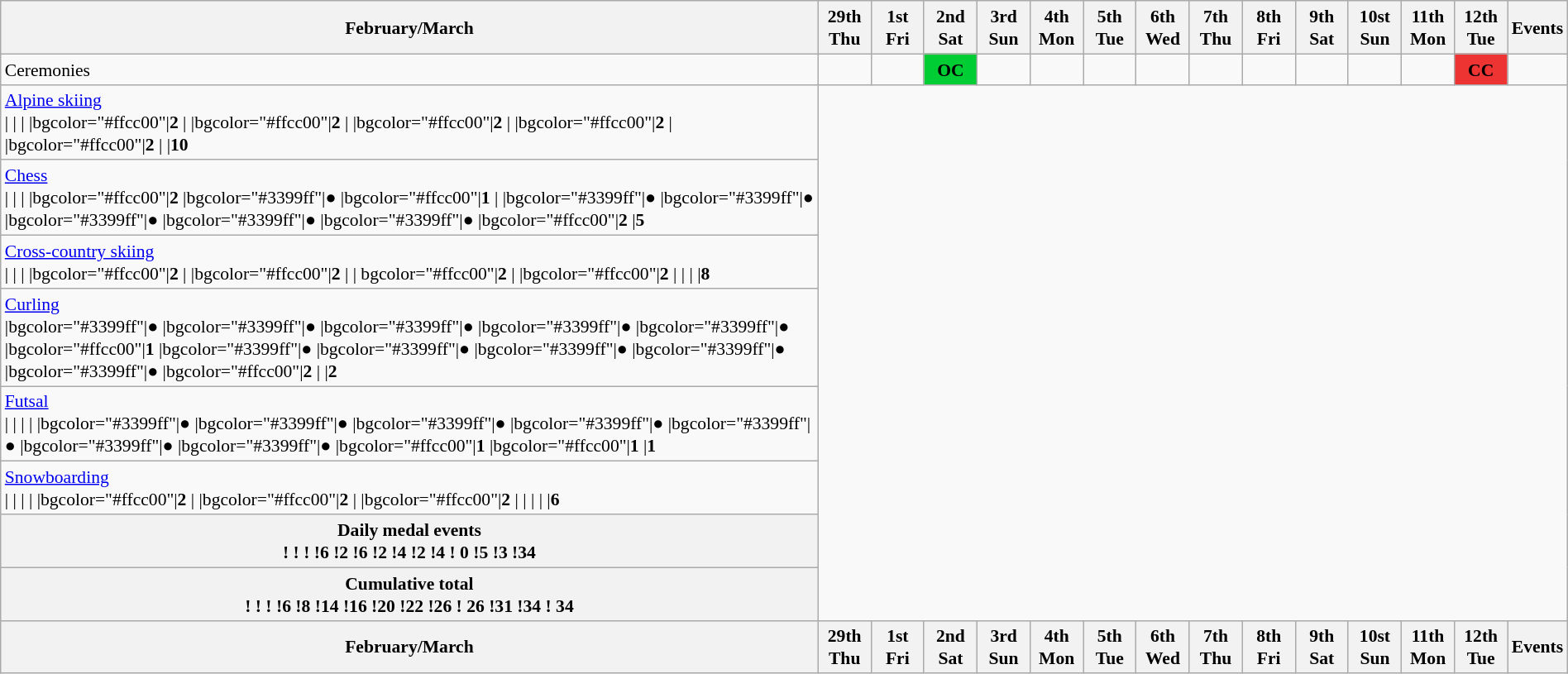<table class="wikitable" style="margin:0.5em auto; font-size:90%; line-height:1.25em">
<tr>
<th>February/March</th>
<th style="width:2.5em">29th <br> Thu</th>
<th style="width:2.5em">1st <br> Fri</th>
<th style="width:2.5em">2nd <br> Sat</th>
<th style="width:2.5em">3rd <br> Sun</th>
<th style="width:2.5em">4th <br> Mon</th>
<th style="width:2.5em">5th <br> Tue</th>
<th style="width:2.5em">6th <br> Wed</th>
<th style="width:2.5em">7th <br> Thu</th>
<th style="width:2.5em">8th <br> Fri</th>
<th style="width:2.5em">9th <br> Sat</th>
<th style="width:2.5em">10st <br> Sun</th>
<th style="width:2.5em">11th <br> Mon</th>
<th style="width:2.5em">12th <br> Tue</th>
<th>Events</th>
</tr>
<tr>
<td>Ceremonies</td>
<td></td>
<td></td>
<td style="background:#00cc33; text-align:center"><strong>OC</strong></td>
<td></td>
<td></td>
<td></td>
<td></td>
<td></td>
<td></td>
<td></td>
<td></td>
<td></td>
<td style="background:#ee3333; text-align:center"><strong>CC</strong></td>
<td></td>
</tr>
<tr align="center">
<td align="left"> <a href='#'>Alpine skiing</a><br>|
|
|
|bgcolor="#ffcc00"|<strong>2</strong>
|
|bgcolor="#ffcc00"|<strong>2</strong>
|
|bgcolor="#ffcc00"|<strong>2</strong>
|
|bgcolor="#ffcc00"|<strong>2</strong>
|
|bgcolor="#ffcc00"|<strong>2</strong>
|
|<strong>10</strong></td>
</tr>
<tr align="center">
<td align="left"> <a href='#'>Chess</a><br>|
|
|
|bgcolor="#ffcc00"|<strong>2</strong>
|bgcolor="#3399ff"|●
|bgcolor="#ffcc00"|<strong>1</strong>
|
|bgcolor="#3399ff"|●
|bgcolor="#3399ff"|●
|bgcolor="#3399ff"|●
|bgcolor="#3399ff"|●
|bgcolor="#3399ff"|●
|bgcolor="#ffcc00"|<strong>2</strong>
|<strong>5</strong></td>
</tr>
<tr align="center">
<td align="left"> <a href='#'>Cross-country skiing</a><br>|
|
|
|bgcolor="#ffcc00"|<strong>2</strong>
|
|bgcolor="#ffcc00"|<strong>2</strong>
|
| bgcolor="#ffcc00"|<strong>2</strong>
|
|bgcolor="#ffcc00"|<strong>2</strong>
|
|
|
|<strong>8</strong></td>
</tr>
<tr align="center">
<td align="left"> <a href='#'>Curling</a><br>|bgcolor="#3399ff"|●
|bgcolor="#3399ff"|●
|bgcolor="#3399ff"|●
|bgcolor="#3399ff"|●
|bgcolor="#3399ff"|●
|bgcolor="#ffcc00"|<strong>1</strong>
|bgcolor="#3399ff"|●
|bgcolor="#3399ff"|●
|bgcolor="#3399ff"|●
|bgcolor="#3399ff"|●
|bgcolor="#3399ff"|●
|bgcolor="#ffcc00"|<strong>2</strong>
|
|<strong>2</strong></td>
</tr>
<tr align="center">
<td align="left"> <a href='#'>Futsal</a><br>|
|
|
|
|bgcolor="#3399ff"|●
|bgcolor="#3399ff"|●
|bgcolor="#3399ff"|●
|bgcolor="#3399ff"|●
|bgcolor="#3399ff"|●
|bgcolor="#3399ff"|●
|bgcolor="#3399ff"|●
|bgcolor="#ffcc00"|<strong>1</strong>
|bgcolor="#ffcc00"|<strong>1</strong>
|<strong>1</strong></td>
</tr>
<tr align="center">
<td align="left"> <a href='#'>Snowboarding</a><br>|
|
|
|
|bgcolor="#ffcc00"|<strong>2</strong>
|
|bgcolor="#ffcc00"|<strong>2</strong>
|
|bgcolor="#ffcc00"|<strong>2</strong>
|
|
|
|
|<strong>6</strong></td>
</tr>
<tr align=center>
<th>Daily medal events<br>!
!
!
!<strong>6</strong>
!<strong>2</strong>
!<strong>6</strong>
!<strong>2</strong>
!<strong>4</strong>
!<strong>2</strong>
!<strong>4</strong>
! 0
!<strong>5</strong>
!<strong>3</strong>
!<strong>34</strong></th>
</tr>
<tr align=center>
<th>Cumulative total<br>!
!
!
!<strong>6</strong>
!<strong>8</strong>
!<strong>14</strong>
!<strong>16</strong>
!<strong>20</strong>
!<strong>22</strong>
!<strong>26</strong>
! 26
!<strong>31</strong>
!<strong>34</strong>
 ! <strong>34</strong></th>
</tr>
<tr>
<th>February/March</th>
<th style="width:2.5em">29th <br> Thu</th>
<th style="width:2.5em">1st <br> Fri</th>
<th style="width:2.5em">2nd <br> Sat</th>
<th style="width:2.5em">3rd <br> Sun</th>
<th style="width:2.5em">4th <br> Mon</th>
<th style="width:2.5em">5th <br> Tue</th>
<th style="width:2.5em">6th <br> Wed</th>
<th style="width:2.5em">7th <br> Thu</th>
<th style="width:2.5em">8th <br> Fri</th>
<th style="width:2.5em">9th <br> Sat</th>
<th style="width:2.5em">10st <br> Sun</th>
<th style="width:2.5em">11th <br> Mon</th>
<th style="width:2.5em">12th <br> Tue</th>
<th>Events</th>
</tr>
</table>
